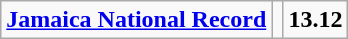<table class="wikitable">
<tr>
<td><strong><a href='#'>Jamaica National Record</a></strong></td>
<td></td>
<td><strong>13.12</strong></td>
</tr>
</table>
